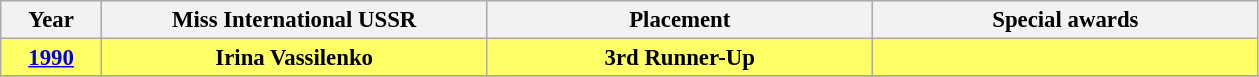<table class="wikitable" style="font-size: 95%; text-align:center">
<tr colspan=10 align="center">
<th width="60">Year</th>
<th width="250">Miss International USSR</th>
<th width="250">Placement</th>
<th width="250">Special awards</th>
</tr>
<tr style="background-color:#FFFF66; font-weight: bold">
<td><a href='#'>1990</a></td>
<td>Irina Vassilenko</td>
<td>3rd Runner-Up</td>
<td></td>
</tr>
<tr>
</tr>
</table>
